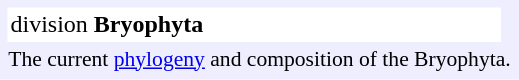<table style="float:left; text-align:left; padding:2.5px; background:#eef;">
<tr>
<td style="background:#fff; padding:2.5px">division <strong>Bryophyta</strong><br></td>
<td></td>
</tr>
<tr style="font-size:90%;">
<td colspan=2>The current <a href='#'>phylogeny</a> and composition of the Bryophyta.</td>
</tr>
</table>
